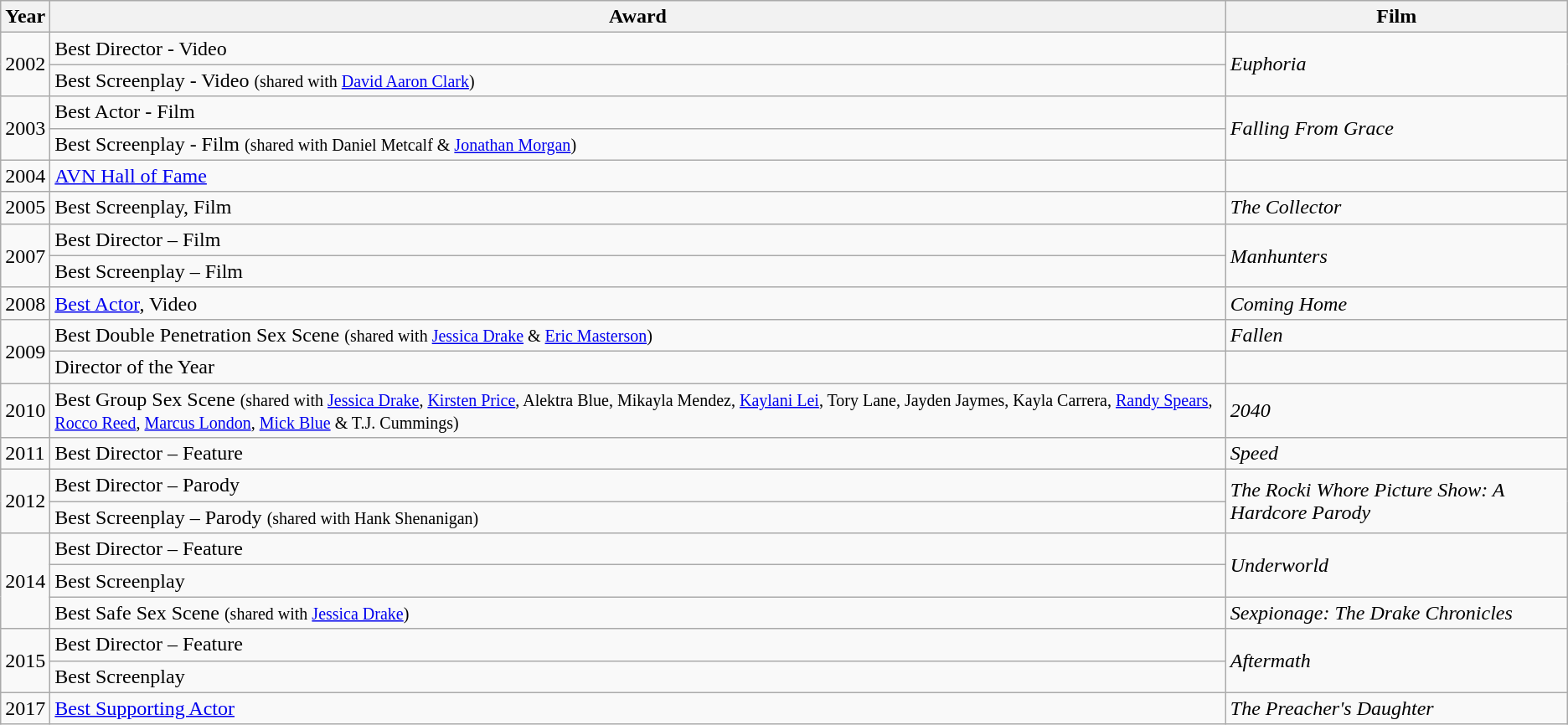<table class="wikitable">
<tr>
<th>Year</th>
<th>Award</th>
<th>Film</th>
</tr>
<tr>
<td rowspan="2">2002</td>
<td>Best Director - Video</td>
<td rowspan="2"><em>Euphoria</em></td>
</tr>
<tr>
<td>Best Screenplay - Video <small>(shared with <a href='#'>David Aaron Clark</a>)</small></td>
</tr>
<tr>
<td rowspan="2">2003</td>
<td>Best Actor - Film</td>
<td rowspan="2"><em>Falling From Grace</em></td>
</tr>
<tr>
<td>Best Screenplay - Film <small>(shared with Daniel Metcalf & <a href='#'>Jonathan Morgan</a>)</small></td>
</tr>
<tr>
<td>2004</td>
<td><a href='#'>AVN Hall of Fame</a></td>
<td></td>
</tr>
<tr>
<td>2005</td>
<td>Best Screenplay, Film</td>
<td><em>The Collector</em></td>
</tr>
<tr>
<td rowspan="2">2007</td>
<td>Best Director – Film</td>
<td rowspan="2"><em>Manhunters</em></td>
</tr>
<tr>
<td>Best Screenplay – Film</td>
</tr>
<tr>
<td>2008</td>
<td><a href='#'>Best Actor</a>, Video</td>
<td><em>Coming Home</em></td>
</tr>
<tr>
<td rowspan="2">2009</td>
<td>Best Double Penetration Sex Scene <small>(shared with <a href='#'>Jessica Drake</a> & <a href='#'>Eric Masterson</a>)</small></td>
<td><em>Fallen</em></td>
</tr>
<tr>
<td>Director of the Year</td>
<td></td>
</tr>
<tr>
<td>2010</td>
<td>Best Group Sex Scene <small>(shared with <a href='#'>Jessica Drake</a>, <a href='#'>Kirsten Price</a>, Alektra Blue, Mikayla Mendez, <a href='#'>Kaylani Lei</a>, Tory Lane, Jayden Jaymes, Kayla Carrera, <a href='#'>Randy Spears</a>, <a href='#'>Rocco Reed</a>, <a href='#'>Marcus London</a>, <a href='#'>Mick Blue</a> & T.J. Cummings)</small></td>
<td><em>2040</em></td>
</tr>
<tr>
<td>2011</td>
<td>Best Director – Feature</td>
<td><em>Speed</em></td>
</tr>
<tr>
<td rowspan="2">2012</td>
<td>Best Director – Parody</td>
<td rowspan="2"><em>The Rocki Whore Picture Show: A Hardcore Parody</em></td>
</tr>
<tr>
<td>Best Screenplay – Parody <small>(shared with Hank Shenanigan)</small></td>
</tr>
<tr>
<td rowspan="3">2014</td>
<td>Best Director – Feature</td>
<td rowspan="2"><em>Underworld</em></td>
</tr>
<tr>
<td>Best Screenplay</td>
</tr>
<tr>
<td>Best Safe Sex Scene <small>(shared with <a href='#'>Jessica Drake</a>)</small></td>
<td><em>Sexpionage: The Drake Chronicles</em></td>
</tr>
<tr>
<td rowspan="2">2015</td>
<td>Best Director – Feature</td>
<td rowspan="2"><em>Aftermath</em></td>
</tr>
<tr>
<td>Best Screenplay</td>
</tr>
<tr>
<td>2017</td>
<td><a href='#'>Best Supporting Actor</a></td>
<td><em>The Preacher's Daughter</em></td>
</tr>
</table>
